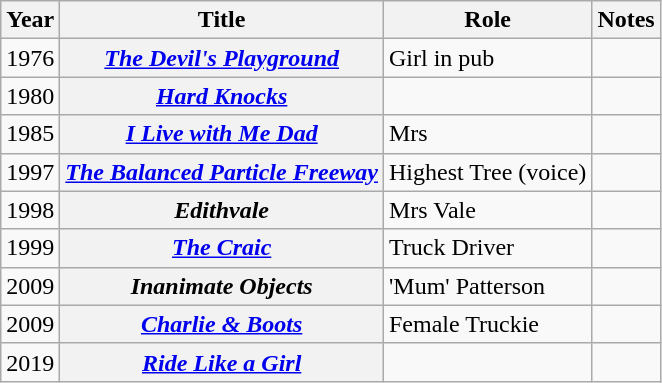<table class="wikitable plainrowheaders sortable">
<tr>
<th scope="col">Year</th>
<th scope="col">Title</th>
<th scope="col">Role</th>
<th class="unsortable">Notes</th>
</tr>
<tr>
<td>1976</td>
<th scope="row"><em><a href='#'>The Devil's Playground</a></em></th>
<td>Girl in pub</td>
<td></td>
</tr>
<tr>
<td>1980</td>
<th scope="row"><em><a href='#'>Hard Knocks</a></em></th>
<td></td>
<td></td>
</tr>
<tr>
<td>1985</td>
<th scope="row"><em><a href='#'>I Live with Me Dad</a></em></th>
<td>Mrs</td>
<td></td>
</tr>
<tr>
<td>1997</td>
<th scope="row"><em><a href='#'>The Balanced Particle Freeway</a></em></th>
<td>Highest Tree (voice)</td>
<td></td>
</tr>
<tr>
<td>1998</td>
<th scope="row"><em>Edithvale</em></th>
<td>Mrs Vale</td>
<td></td>
</tr>
<tr>
<td>1999</td>
<th scope="row"><em><a href='#'>The Craic</a></em></th>
<td>Truck Driver</td>
<td></td>
</tr>
<tr>
<td>2009</td>
<th scope="row"><em>Inanimate Objects</em></th>
<td>'Mum' Patterson</td>
<td></td>
</tr>
<tr>
<td>2009</td>
<th scope="row"><em><a href='#'>Charlie & Boots</a></em></th>
<td>Female Truckie</td>
<td></td>
</tr>
<tr>
<td>2019</td>
<th scope="row"><em><a href='#'>Ride Like a Girl</a></em></th>
<td></td>
<td></td>
</tr>
</table>
